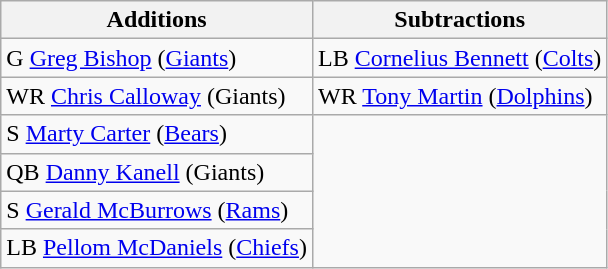<table class="wikitable">
<tr>
<th>Additions</th>
<th>Subtractions</th>
</tr>
<tr>
<td>G <a href='#'>Greg Bishop</a> (<a href='#'>Giants</a>)</td>
<td>LB <a href='#'>Cornelius Bennett</a> (<a href='#'>Colts</a>)</td>
</tr>
<tr>
<td>WR <a href='#'>Chris Calloway</a> (Giants)</td>
<td>WR <a href='#'>Tony Martin</a> (<a href='#'>Dolphins</a>)</td>
</tr>
<tr>
<td>S <a href='#'>Marty Carter</a> (<a href='#'>Bears</a>)</td>
<td rowspan="4"></td>
</tr>
<tr>
<td>QB <a href='#'>Danny Kanell</a> (Giants)</td>
</tr>
<tr>
<td>S <a href='#'>Gerald McBurrows</a> (<a href='#'>Rams</a>)</td>
</tr>
<tr>
<td>LB <a href='#'>Pellom McDaniels</a> (<a href='#'>Chiefs</a>)</td>
</tr>
</table>
